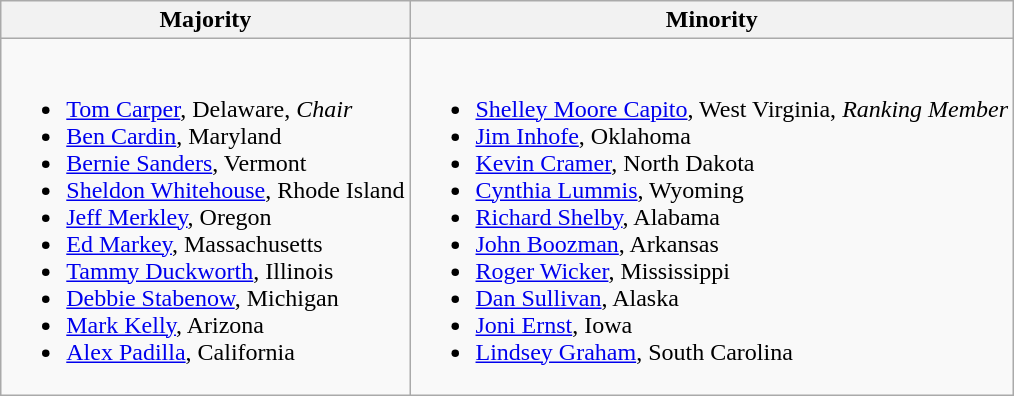<table class=wikitable>
<tr>
<th>Majority</th>
<th>Minority</th>
</tr>
<tr>
<td><br><ul><li><a href='#'>Tom Carper</a>, Delaware, <em>Chair</em></li><li><a href='#'>Ben Cardin</a>, Maryland</li><li><span><a href='#'>Bernie Sanders</a>, Vermont</span></li><li><a href='#'>Sheldon Whitehouse</a>, Rhode Island</li><li><a href='#'>Jeff Merkley</a>, Oregon</li><li><a href='#'>Ed Markey</a>, Massachusetts</li><li><a href='#'>Tammy Duckworth</a>, Illinois</li><li><a href='#'>Debbie Stabenow</a>, Michigan</li><li><a href='#'>Mark Kelly</a>, Arizona</li><li><a href='#'>Alex Padilla</a>, California</li></ul></td>
<td><br><ul><li><a href='#'>Shelley Moore Capito</a>, West Virginia, <em>Ranking Member</em></li><li><a href='#'>Jim Inhofe</a>, Oklahoma</li><li><a href='#'>Kevin Cramer</a>, North Dakota</li><li><a href='#'>Cynthia Lummis</a>, Wyoming</li><li><a href='#'>Richard Shelby</a>, Alabama</li><li><a href='#'>John Boozman</a>, Arkansas</li><li><a href='#'>Roger Wicker</a>, Mississippi</li><li><a href='#'>Dan Sullivan</a>, Alaska</li><li><a href='#'>Joni Ernst</a>, Iowa</li><li><a href='#'>Lindsey Graham</a>, South Carolina</li></ul></td>
</tr>
</table>
